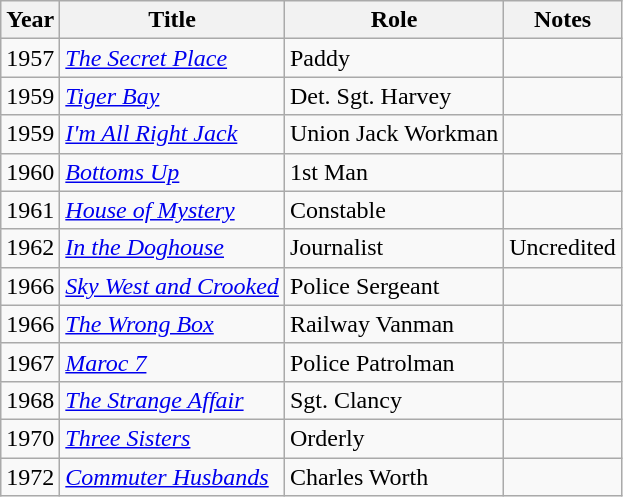<table class="wikitable sortable">
<tr>
<th>Year</th>
<th>Title</th>
<th>Role</th>
<th>Notes</th>
</tr>
<tr>
<td>1957</td>
<td><em><a href='#'>The Secret Place</a></em></td>
<td>Paddy</td>
<td></td>
</tr>
<tr>
<td>1959</td>
<td><em><a href='#'>Tiger Bay</a></em></td>
<td>Det. Sgt. Harvey</td>
<td></td>
</tr>
<tr>
<td>1959</td>
<td><em><a href='#'>I'm All Right Jack</a></em></td>
<td>Union Jack Workman</td>
<td></td>
</tr>
<tr>
<td>1960</td>
<td><em><a href='#'>Bottoms Up</a></em></td>
<td>1st Man</td>
<td></td>
</tr>
<tr>
<td>1961</td>
<td><em><a href='#'>House of Mystery</a></em></td>
<td>Constable</td>
<td></td>
</tr>
<tr>
<td>1962</td>
<td><em><a href='#'>In the Doghouse</a></em></td>
<td>Journalist</td>
<td>Uncredited</td>
</tr>
<tr>
<td>1966</td>
<td><em><a href='#'>Sky West and Crooked</a></em></td>
<td>Police Sergeant</td>
<td></td>
</tr>
<tr>
<td>1966</td>
<td><em><a href='#'>The Wrong Box</a></em></td>
<td>Railway Vanman</td>
<td></td>
</tr>
<tr>
<td>1967</td>
<td><em><a href='#'>Maroc 7</a></em></td>
<td>Police Patrolman</td>
<td></td>
</tr>
<tr>
<td>1968</td>
<td><em><a href='#'>The Strange Affair</a></em></td>
<td>Sgt. Clancy</td>
<td></td>
</tr>
<tr>
<td>1970</td>
<td><em><a href='#'>Three Sisters</a></em></td>
<td>Orderly</td>
<td></td>
</tr>
<tr>
<td>1972</td>
<td><em><a href='#'>Commuter Husbands</a></em></td>
<td>Charles Worth</td>
<td></td>
</tr>
</table>
